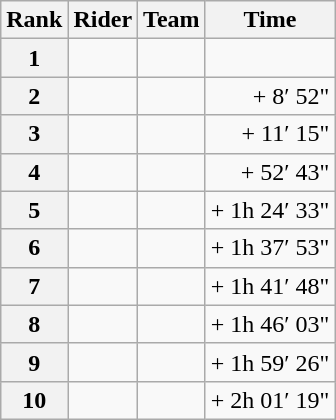<table class="wikitable">
<tr>
<th scope="col">Rank</th>
<th scope="col">Rider</th>
<th scope="col">Team</th>
<th scope="col">Time</th>
</tr>
<tr>
<th scope="row">1</th>
<td>  </td>
<td></td>
<td style="text-align:right;"></td>
</tr>
<tr>
<th scope="row">2</th>
<td></td>
<td></td>
<td style="text-align:right;">+ 8′ 52"</td>
</tr>
<tr>
<th scope="row">3</th>
<td></td>
<td></td>
<td style="text-align:right;">+ 11′ 15"</td>
</tr>
<tr>
<th scope="row">4</th>
<td></td>
<td></td>
<td style="text-align:right;">+ 52′ 43"</td>
</tr>
<tr>
<th scope="row">5</th>
<td></td>
<td></td>
<td style="text-align:right;">+ 1h 24′ 33"</td>
</tr>
<tr>
<th scope="row">6</th>
<td></td>
<td></td>
<td style="text-align:right;">+ 1h 37′ 53"</td>
</tr>
<tr>
<th scope="row">7</th>
<td></td>
<td></td>
<td style="text-align:right;">+ 1h 41′ 48"</td>
</tr>
<tr>
<th scope="row">8</th>
<td></td>
<td></td>
<td style="text-align:right;">+ 1h 46′ 03"</td>
</tr>
<tr>
<th scope="row">9</th>
<td></td>
<td></td>
<td style="text-align:right;">+ 1h 59′ 26"</td>
</tr>
<tr>
<th scope="row">10</th>
<td></td>
<td></td>
<td style="text-align:right;">+ 2h 01′ 19"</td>
</tr>
</table>
